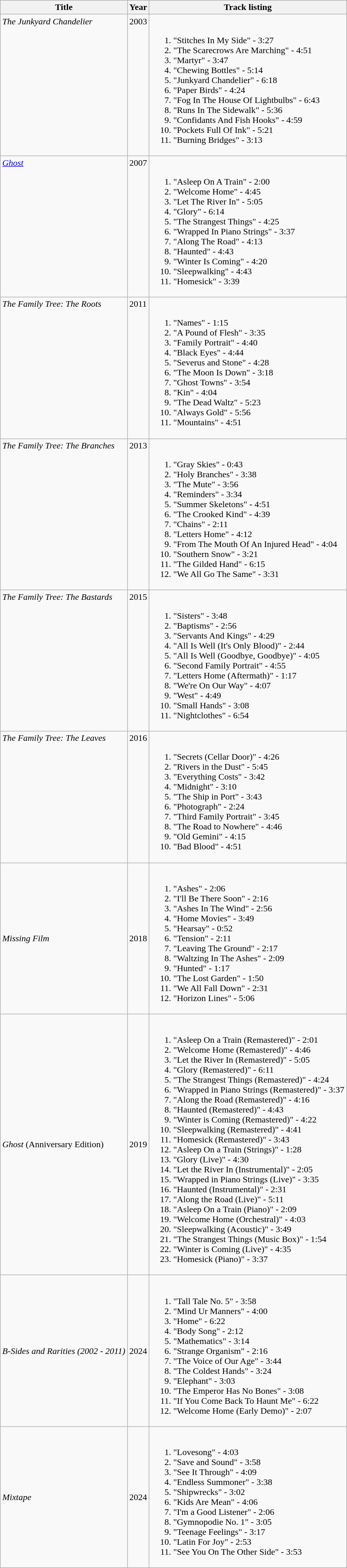<table class="wikitable">
<tr>
<th>Title</th>
<th>Year</th>
<th>Track listing</th>
</tr>
<tr valign=top>
<td><em>The Junkyard Chandelier</em></td>
<td>2003</td>
<td><br><ol><li>"Stitches In My Side" - 3:27</li><li>"The Scarecrows Are Marching" - 4:51</li><li>"Martyr" - 3:47</li><li>"Chewing Bottles" - 5:14</li><li>"Junkyard Chandelier" - 6:18</li><li>"Paper Birds" - 4:24</li><li>"Fog In The House Of Lightbulbs" - 6:43</li><li>"Runs In The Sidewalk" - 5:36</li><li>"Confidants And Fish Hooks" - 4:59</li><li>"Pockets Full Of Ink" - 5:21</li><li>"Burning Bridges" - 3:13</li></ol></td>
</tr>
<tr valign=top>
<td><em><a href='#'>Ghost</a></em></td>
<td>2007</td>
<td><br><ol><li>"Asleep On A Train" - 2:00</li><li>"Welcome Home" - 4:45</li><li>"Let The River In" - 5:05</li><li>"Glory" - 6:14</li><li>"The Strangest Things" - 4:25</li><li>"Wrapped In Piano Strings" - 3:37</li><li>"Along The Road" - 4:13</li><li>"Haunted" - 4:43</li><li>"Winter Is Coming" - 4:20</li><li>"Sleepwalking" - 4:43</li><li>"Homesick" - 3:39</li></ol></td>
</tr>
<tr valign=top>
<td><em>The Family Tree: The Roots</em></td>
<td>2011</td>
<td><br><ol><li>"Names" - 1:15</li><li>"A Pound of Flesh" - 3:35</li><li>"Family Portrait" - 4:40</li><li>"Black Eyes" - 4:44</li><li>"Severus and Stone" - 4:28</li><li>"The Moon Is Down" - 3:18</li><li>"Ghost Towns" - 3:54</li><li>"Kin" - 4:04</li><li>"The Dead Waltz" - 5:23</li><li>"Always Gold" - 5:56</li><li>"Mountains" - 4:51</li></ol></td>
</tr>
<tr valign=top>
<td><em>The Family Tree: The Branches</em></td>
<td>2013</td>
<td><br><ol><li>"Gray Skies" - 0:43</li><li>"Holy Branches" - 3:38</li><li>"The Mute" - 3:56</li><li>"Reminders" - 3:34</li><li>"Summer Skeletons" - 4:51</li><li>"The Crooked Kind" - 4:39</li><li>"Chains" - 2:11</li><li>"Letters Home" - 4:12</li><li>"From The Mouth Of An Injured Head" - 4:04</li><li>"Southern Snow" - 3:21</li><li>"The Gilded Hand" - 6:15</li><li>"We All Go The Same" - 3:31</li></ol></td>
</tr>
<tr valign=top>
<td><em>The Family Tree: The Bastards</em></td>
<td>2015</td>
<td><br><ol><li>"Sisters" - 3:48</li><li>"Baptisms" - 2:56</li><li>"Servants And Kings" - 4:29</li><li>"All Is Well (It's Only Blood)" - 2:44</li><li>"All Is Well (Goodbye, Goodbye)" - 4:05</li><li>"Second Family Portrait" - 4:55</li><li>"Letters Home (Aftermath)" - 1:17</li><li>"We're On Our Way" - 4:07</li><li>"West" - 4:49</li><li>"Small Hands" - 3:08</li><li>"Nightclothes" - 6:54</li></ol></td>
</tr>
<tr valign=top>
<td><em>The Family Tree: The Leaves</em></td>
<td>2016</td>
<td><br><ol><li>"Secrets (Cellar Door)" - 4:26</li><li>"Rivers in the Dust" - 5:45</li><li>"Everything Costs" - 3:42</li><li>"Midnight" - 3:10</li><li>"The Ship in Port" - 3:43</li><li>"Photograph" - 2:24</li><li>"Third Family Portrait" - 3:45</li><li>"The Road to Nowhere" - 4:46</li><li>"Old Gemini" - 4:15</li><li>"Bad Blood" - 4:51</li></ol></td>
</tr>
<tr>
<td><em>Missing Film</em></td>
<td>2018</td>
<td><br><ol><li>"Ashes" - 2:06</li><li>"I'll Be There Soon" - 2:16</li><li>"Ashes In The Wind" - 2:56</li><li>"Home Movies" - 3:49</li><li>"Hearsay" - 0:52</li><li>"Tension" - 2:11</li><li>"Leaving The Ground" - 2:17</li><li>"Waltzing In The Ashes" - 2:09</li><li>"Hunted" - 1:17</li><li>"The Lost Garden" - 1:50</li><li>"We All Fall Down" - 2:31</li><li>"Horizon Lines" - 5:06</li></ol></td>
</tr>
<tr>
<td><em>Ghost</em> (Anniversary Edition)</td>
<td>2019</td>
<td><br><ol><li>"Asleep On a Train (Remastered)" - 2:01</li><li>"Welcome Home (Remastered)" - 4:46</li><li>"Let the River In (Remastered)" - 5:05</li><li>"Glory (Remastered)" - 6:11</li><li>"The Strangest Things (Remastered)" - 4:24</li><li>"Wrapped in Piano Strings (Remastered)" - 3:37</li><li>"Along the Road (Remastered)" - 4:16</li><li>"Haunted (Remastered)" - 4:43</li><li>"Winter is Coming (Remastered)" - 4:22</li><li>"Sleepwalking (Remastered)" - 4:41</li><li>"Homesick (Remastered)" - 3:43</li><li>"Asleep On a Train (Strings)" - 1:28</li><li>"Glory (Live)" - 4:30</li><li>"Let the River In (Instrumental)" - 2:05</li><li>"Wrapped in Piano Strings (Live)" - 3:35</li><li>"Haunted (Instrumental)" - 2:31</li><li>"Along the Road (Live)" - 5:11</li><li>"Asleep On a Train (Piano)" - 2:09</li><li>"Welcome Home (Orchestral)" - 4:03</li><li>"Sleepwalking (Acoustic)" - 3:49</li><li>"The Strangest Things (Music Box)" - 1:54</li><li>"Winter is Coming (Live)" - 4:35</li><li>"Homesick (Piano)" - 3:37</li></ol></td>
</tr>
<tr>
<td><em>B-Sides and Rarities (2002 - 2011)</em></td>
<td>2024</td>
<td><br><ol><li>"Tall Tale No. 5" - 3:58</li><li>"Mind Ur Manners" - 4:00</li><li>"Home" - 6:22</li><li>"Body Song" - 2:12</li><li>"Mathematics" - 3:14</li><li>"Strange Organism" - 2:16</li><li>"The Voice of Our Age" - 3:44</li><li>"The Coldest Hands" - 3:24</li><li>"Elephant" - 3:03</li><li>"The Emperor Has No Bones" - 3:08</li><li>"If You Come Back To Haunt Me" - 6:22</li><li>"Welcome Home (Early Demo)" - 2:07</li></ol></td>
</tr>
<tr>
<td><em>Mixtape</em></td>
<td>2024</td>
<td><br><ol><li>"Lovesong" - 4:03</li><li>"Save and Sound" - 3:58</li><li>"See It Through" - 4:09</li><li>"Endless Summoner" - 3:38</li><li>"Shipwrecks" - 3:02</li><li>"Kids Are Mean" - 4:06</li><li>"I'm a Good Listener" - 2:06</li><li>"Gymnopodie No. 1" - 3:05</li><li>"Teenage Feelings" - 3:17</li><li>"Latin For Joy" - 2:53</li><li>"See You On The Other Side" - 3:53</li></ol></td>
</tr>
</table>
